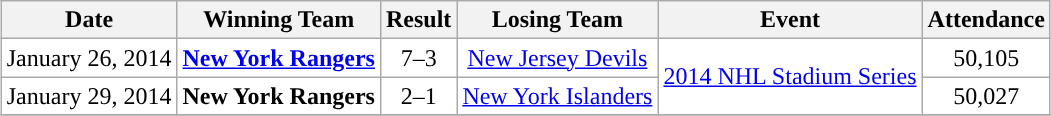<table class="wikitable" align=center style="margin-left:15px; text-align:center; background:#ffffff;">
<tr>
<th style="text-align:center; ">Date</th>
<th style="text-align:center; ">Winning Team</th>
<th style="text-align:center; ">Result</th>
<th style="text-align:center; ">Losing Team</th>
<th style="text-align:center; ">Event</th>
<th style="text-align:center; ">Attendance</th>
</tr>
<tr>
<td>January 26, 2014</td>
<td><strong><a href='#'>New York Rangers</a></strong></td>
<td>7–3</td>
<td><a href='#'>New Jersey Devils</a></td>
<td rowspan=2><a href='#'>2014 NHL Stadium Series</a></td>
<td>50,105</td>
</tr>
<tr>
<td>January 29, 2014</td>
<td><strong>New York Rangers</strong></td>
<td>2–1</td>
<td><a href='#'>New York Islanders</a></td>
<td>50,027</td>
</tr>
<tr>
</tr>
</table>
